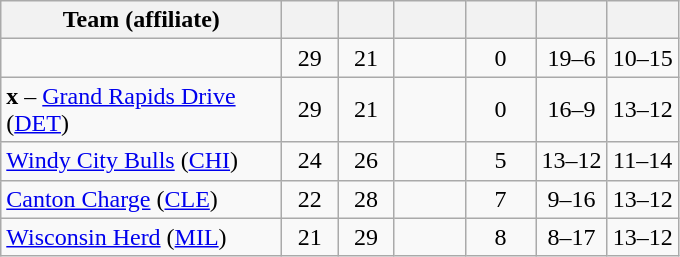<table class="wikitable" style="text-align:center">
<tr>
<th style="width:180px">Team (affiliate)</th>
<th style="width:30px"></th>
<th style="width:30px"></th>
<th style="width:40px"></th>
<th style="width:40px"></th>
<th style="width:40px"></th>
<th style="width:40px"></th>
</tr>
<tr>
<td align=left></td>
<td>29</td>
<td>21</td>
<td></td>
<td>0</td>
<td>19–6</td>
<td>10–15</td>
</tr>
<tr>
<td align=left><strong>x</strong> – <a href='#'>Grand Rapids Drive</a> (<a href='#'>DET</a>)</td>
<td>29</td>
<td>21</td>
<td></td>
<td>0</td>
<td>16–9</td>
<td>13–12</td>
</tr>
<tr>
<td align=left><a href='#'>Windy City Bulls</a> (<a href='#'>CHI</a>)</td>
<td>24</td>
<td>26</td>
<td></td>
<td>5</td>
<td>13–12</td>
<td>11–14</td>
</tr>
<tr>
<td align=left><a href='#'>Canton Charge</a> (<a href='#'>CLE</a>)</td>
<td>22</td>
<td>28</td>
<td></td>
<td>7</td>
<td>9–16</td>
<td>13–12</td>
</tr>
<tr>
<td align=left><a href='#'>Wisconsin Herd</a> (<a href='#'>MIL</a>)</td>
<td>21</td>
<td>29</td>
<td></td>
<td>8</td>
<td>8–17</td>
<td>13–12</td>
</tr>
</table>
